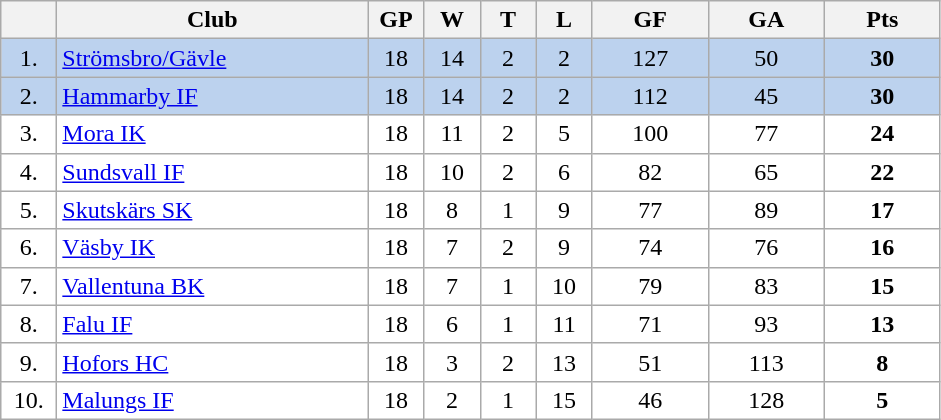<table class="wikitable">
<tr>
<th width="30"></th>
<th width="200">Club</th>
<th width="30">GP</th>
<th width="30">W</th>
<th width="30">T</th>
<th width="30">L</th>
<th width="70">GF</th>
<th width="70">GA</th>
<th width="70">Pts</th>
</tr>
<tr bgcolor="#BCD2EE" align="center">
<td>1.</td>
<td align="left"><a href='#'>Strömsbro/Gävle</a></td>
<td>18</td>
<td>14</td>
<td>2</td>
<td>2</td>
<td>127</td>
<td>50</td>
<td><strong>30</strong></td>
</tr>
<tr bgcolor="#BCD2EE" align="center">
<td>2.</td>
<td align="left"><a href='#'>Hammarby IF</a></td>
<td>18</td>
<td>14</td>
<td>2</td>
<td>2</td>
<td>112</td>
<td>45</td>
<td><strong>30</strong></td>
</tr>
<tr bgcolor="#FFFFFF" align="center">
<td>3.</td>
<td align="left"><a href='#'>Mora IK</a></td>
<td>18</td>
<td>11</td>
<td>2</td>
<td>5</td>
<td>100</td>
<td>77</td>
<td><strong>24</strong></td>
</tr>
<tr bgcolor="#FFFFFF" align="center">
<td>4.</td>
<td align="left"><a href='#'>Sundsvall IF</a></td>
<td>18</td>
<td>10</td>
<td>2</td>
<td>6</td>
<td>82</td>
<td>65</td>
<td><strong>22</strong></td>
</tr>
<tr bgcolor="#FFFFFF" align="center">
<td>5.</td>
<td align="left"><a href='#'>Skutskärs SK</a></td>
<td>18</td>
<td>8</td>
<td>1</td>
<td>9</td>
<td>77</td>
<td>89</td>
<td><strong>17</strong></td>
</tr>
<tr bgcolor="#FFFFFF" align="center">
<td>6.</td>
<td align="left"><a href='#'>Väsby IK</a></td>
<td>18</td>
<td>7</td>
<td>2</td>
<td>9</td>
<td>74</td>
<td>76</td>
<td><strong>16</strong></td>
</tr>
<tr bgcolor="#FFFFFF" align="center">
<td>7.</td>
<td align="left"><a href='#'>Vallentuna BK</a></td>
<td>18</td>
<td>7</td>
<td>1</td>
<td>10</td>
<td>79</td>
<td>83</td>
<td><strong>15</strong></td>
</tr>
<tr bgcolor="#FFFFFF" align="center">
<td>8.</td>
<td align="left"><a href='#'>Falu IF</a></td>
<td>18</td>
<td>6</td>
<td>1</td>
<td>11</td>
<td>71</td>
<td>93</td>
<td><strong>13</strong></td>
</tr>
<tr bgcolor="#FFFFFF" align="center">
<td>9.</td>
<td align="left"><a href='#'>Hofors HC</a></td>
<td>18</td>
<td>3</td>
<td>2</td>
<td>13</td>
<td>51</td>
<td>113</td>
<td><strong>8</strong></td>
</tr>
<tr bgcolor="#FFFFFF" align="center">
<td>10.</td>
<td align="left"><a href='#'>Malungs IF</a></td>
<td>18</td>
<td>2</td>
<td>1</td>
<td>15</td>
<td>46</td>
<td>128</td>
<td><strong>5</strong></td>
</tr>
</table>
